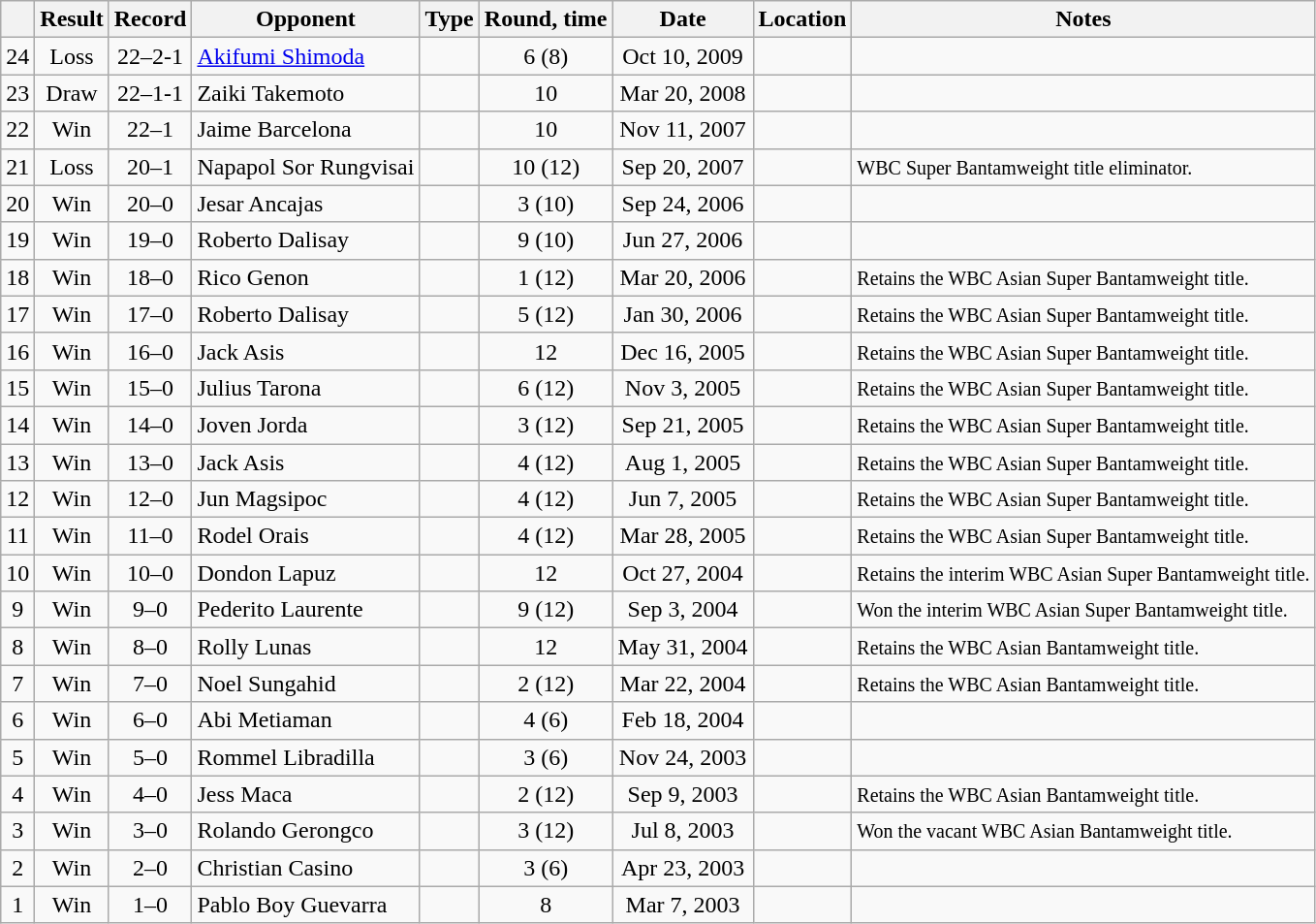<table class="wikitable" style="text-align:center">
<tr>
<th></th>
<th>Result</th>
<th>Record</th>
<th>Opponent</th>
<th>Type</th>
<th>Round, time</th>
<th>Date</th>
<th>Location</th>
<th>Notes</th>
</tr>
<tr>
<td>24</td>
<td>Loss</td>
<td>22–2-1</td>
<td style="text-align:left;"><a href='#'>Akifumi Shimoda</a></td>
<td></td>
<td>6 (8)</td>
<td>Oct 10, 2009</td>
<td style="text-align:left;"></td>
<td style="text-align:left;"></td>
</tr>
<tr>
<td>23</td>
<td>Draw</td>
<td>22–1-1</td>
<td style="text-align:left;">Zaiki Takemoto</td>
<td></td>
<td>10</td>
<td>Mar 20, 2008</td>
<td style="text-align:left;"></td>
<td style="text-align:left;"></td>
</tr>
<tr>
<td>22</td>
<td>Win</td>
<td>22–1</td>
<td style="text-align:left;">Jaime Barcelona</td>
<td></td>
<td>10</td>
<td>Nov 11, 2007</td>
<td style="text-align:left;"></td>
<td style="text-align:left;"></td>
</tr>
<tr>
<td>21</td>
<td>Loss</td>
<td>20–1</td>
<td style="text-align:left;">Napapol Sor Rungvisai</td>
<td></td>
<td>10 (12)</td>
<td>Sep 20, 2007</td>
<td style="text-align:left;"></td>
<td style="text-align:left;"><small>WBC Super Bantamweight title eliminator.</small></td>
</tr>
<tr>
<td>20</td>
<td>Win</td>
<td>20–0</td>
<td style="text-align:left;">Jesar Ancajas</td>
<td></td>
<td>3 (10)</td>
<td>Sep 24, 2006</td>
<td style="text-align:left;"></td>
<td style="text-align:left;"></td>
</tr>
<tr>
<td>19</td>
<td>Win</td>
<td>19–0</td>
<td style="text-align:left;">Roberto Dalisay</td>
<td></td>
<td>9 (10)</td>
<td>Jun 27, 2006</td>
<td style="text-align:left;"></td>
<td style="text-align:left;"></td>
</tr>
<tr>
<td>18</td>
<td>Win</td>
<td>18–0</td>
<td style="text-align:left;">Rico Genon</td>
<td></td>
<td>1 (12)</td>
<td>Mar 20, 2006</td>
<td style="text-align:left;"></td>
<td style="text-align:left;"><small>Retains the WBC Asian Super Bantamweight title.</small></td>
</tr>
<tr>
<td>17</td>
<td>Win</td>
<td>17–0</td>
<td style="text-align:left;">Roberto Dalisay</td>
<td></td>
<td>5 (12)</td>
<td>Jan 30, 2006</td>
<td style="text-align:left;"></td>
<td style="text-align:left;"><small>Retains the WBC Asian Super Bantamweight title.</small></td>
</tr>
<tr>
<td>16</td>
<td>Win</td>
<td>16–0</td>
<td style="text-align:left;">Jack Asis</td>
<td></td>
<td>12</td>
<td>Dec 16, 2005</td>
<td style="text-align:left;"></td>
<td style="text-align:left;"><small>Retains the WBC Asian Super Bantamweight title.</small></td>
</tr>
<tr>
<td>15</td>
<td>Win</td>
<td>15–0</td>
<td style="text-align:left;">Julius Tarona</td>
<td></td>
<td>6 (12)</td>
<td>Nov 3, 2005</td>
<td style="text-align:left;"></td>
<td style="text-align:left;"><small>Retains the WBC Asian Super Bantamweight title.</small></td>
</tr>
<tr>
<td>14</td>
<td>Win</td>
<td>14–0</td>
<td style="text-align:left;">Joven Jorda</td>
<td></td>
<td>3 (12)</td>
<td>Sep 21, 2005</td>
<td style="text-align:left;"></td>
<td style="text-align:left;"><small>Retains the WBC Asian Super Bantamweight title.</small></td>
</tr>
<tr>
<td>13</td>
<td>Win</td>
<td>13–0</td>
<td style="text-align:left;">Jack Asis</td>
<td></td>
<td>4 (12)</td>
<td>Aug 1, 2005</td>
<td style="text-align:left;"></td>
<td style="text-align:left;"><small>Retains the WBC Asian Super Bantamweight title.</small></td>
</tr>
<tr>
<td>12</td>
<td>Win</td>
<td>12–0</td>
<td style="text-align:left;">Jun Magsipoc</td>
<td></td>
<td>4 (12)</td>
<td>Jun 7, 2005</td>
<td style="text-align:left;"></td>
<td style="text-align:left;"><small>Retains the WBC Asian Super Bantamweight title.</small></td>
</tr>
<tr>
<td>11</td>
<td>Win</td>
<td>11–0</td>
<td style="text-align:left;">Rodel Orais</td>
<td></td>
<td>4 (12)</td>
<td>Mar 28, 2005</td>
<td style="text-align:left;"></td>
<td style="text-align:left;"><small>Retains the WBC Asian Super Bantamweight title.</small></td>
</tr>
<tr>
<td>10</td>
<td>Win</td>
<td>10–0</td>
<td style="text-align:left;">Dondon Lapuz</td>
<td></td>
<td>12</td>
<td>Oct 27, 2004</td>
<td style="text-align:left;"></td>
<td style="text-align:left;"><small>Retains the interim WBC Asian Super Bantamweight title.</small></td>
</tr>
<tr>
<td>9</td>
<td>Win</td>
<td>9–0</td>
<td style="text-align:left;">Pederito Laurente</td>
<td></td>
<td>9 (12)</td>
<td>Sep 3, 2004</td>
<td style="text-align:left;"></td>
<td style="text-align:left;"><small>Won the interim WBC Asian Super Bantamweight title.</small></td>
</tr>
<tr>
<td>8</td>
<td>Win</td>
<td>8–0</td>
<td style="text-align:left;">Rolly Lunas</td>
<td></td>
<td>12</td>
<td>May 31, 2004</td>
<td style="text-align:left;"></td>
<td style="text-align:left;"><small>Retains the WBC Asian Bantamweight title.</small></td>
</tr>
<tr>
<td>7</td>
<td>Win</td>
<td>7–0</td>
<td style="text-align:left;">Noel Sungahid</td>
<td></td>
<td>2 (12)</td>
<td>Mar 22, 2004</td>
<td style="text-align:left;"></td>
<td style="text-align:left;"><small>Retains the WBC Asian Bantamweight title.</small></td>
</tr>
<tr>
<td>6</td>
<td>Win</td>
<td>6–0</td>
<td style="text-align:left;">Abi Metiaman</td>
<td></td>
<td>4 (6)</td>
<td>Feb 18, 2004</td>
<td style="text-align:left;"></td>
<td style="text-align:left;"></td>
</tr>
<tr>
<td>5</td>
<td>Win</td>
<td>5–0</td>
<td style="text-align:left;">Rommel Libradilla</td>
<td></td>
<td>3 (6)</td>
<td>Nov 24, 2003</td>
<td style="text-align:left;"></td>
<td style="text-align:left;"></td>
</tr>
<tr>
<td>4</td>
<td>Win</td>
<td>4–0</td>
<td style="text-align:left;">Jess Maca</td>
<td></td>
<td>2 (12)</td>
<td>Sep 9, 2003</td>
<td style="text-align:left;"></td>
<td style="text-align:left;"><small>Retains the WBC Asian Bantamweight title.</small></td>
</tr>
<tr>
<td>3</td>
<td>Win</td>
<td>3–0</td>
<td style="text-align:left;">Rolando Gerongco</td>
<td></td>
<td>3 (12)</td>
<td>Jul 8, 2003</td>
<td style="text-align:left;"></td>
<td style="text-align:left;"><small>Won the vacant WBC Asian Bantamweight title.</small></td>
</tr>
<tr>
<td>2</td>
<td>Win</td>
<td>2–0</td>
<td style="text-align:left;">Christian Casino</td>
<td></td>
<td>3 (6)</td>
<td>Apr 23, 2003</td>
<td style="text-align:left;"></td>
<td style="text-align:left;"></td>
</tr>
<tr>
<td>1</td>
<td>Win</td>
<td>1–0</td>
<td style="text-align:left;">Pablo Boy Guevarra</td>
<td></td>
<td>8</td>
<td>Mar 7, 2003</td>
<td style="text-align:left;"></td>
<td style="text-align:left;"></td>
</tr>
</table>
